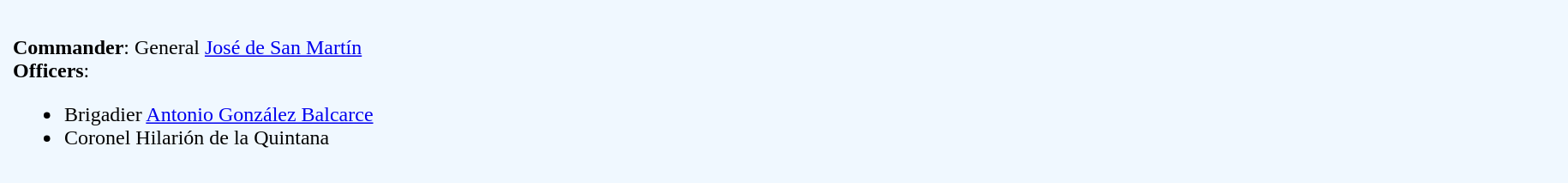<table cellpadding=10px>
<tr>
<td valign=top bgcolor="#F0F8FF" width=1200px><br><strong>Commander</strong>: General <a href='#'>José de San Martín</a><br><strong>Officers</strong>:<ul><li>Brigadier <a href='#'>Antonio González Balcarce</a></li><li>Coronel Hilarión de la Quintana</li></ul></td>
</tr>
</table>
